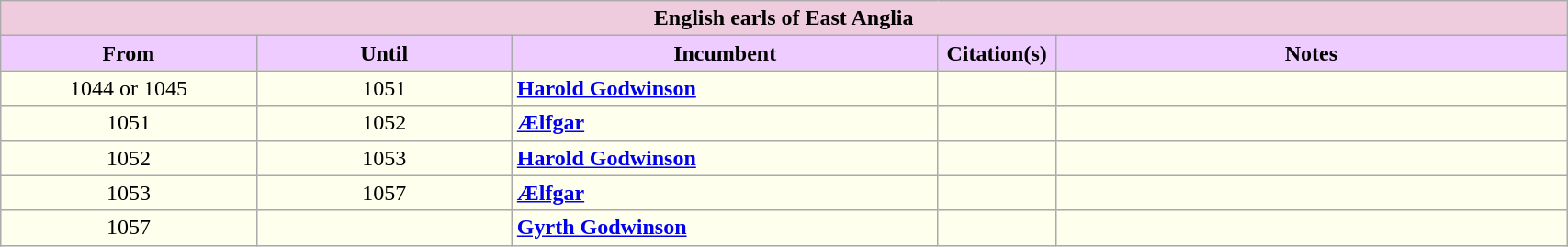<table class="wikitable" style="width:90%">
<tr>
<th style="background-color:#eeccdd" colspan="5">English earls of East Anglia</th>
</tr>
<tr align=left>
<th style="background-color:#eeccff" width="15%">From</th>
<th style="background-color:#eeccff" width="15%">Until</th>
<th style="background-color:#eeccff" width="25%">Incumbent</th>
<th style="background-color:#eeccff" width="5%">Citation(s)</th>
<th style="background-color:#eeccff" width="30%">Notes</th>
</tr>
<tr valign=top bgcolor="#ffffee">
<td align=center>1044 or 1045</td>
<td align=center>1051</td>
<td><strong><a href='#'>Harold Godwinson</a></strong></td>
<td></td>
<td></td>
</tr>
<tr valign=top bgcolor="#ffffee">
<td align=center>1051</td>
<td align=center>1052</td>
<td><strong><a href='#'>Ælfgar</a></strong></td>
<td></td>
<td></td>
</tr>
<tr valign=top bgcolor="#ffffee">
<td align=center>1052</td>
<td align=center>1053</td>
<td><strong><a href='#'>Harold Godwinson</a></strong></td>
<td></td>
<td></td>
</tr>
<tr valign=top bgcolor="#ffffee">
<td align=center>1053</td>
<td align=center>1057</td>
<td><strong><a href='#'>Ælfgar</a></strong></td>
<td></td>
<td></td>
</tr>
<tr valign=top bgcolor="#ffffee">
<td align=center>1057</td>
<td align=center></td>
<td><strong><a href='#'>Gyrth Godwinson</a></strong></td>
<td></td>
<td></td>
</tr>
</table>
